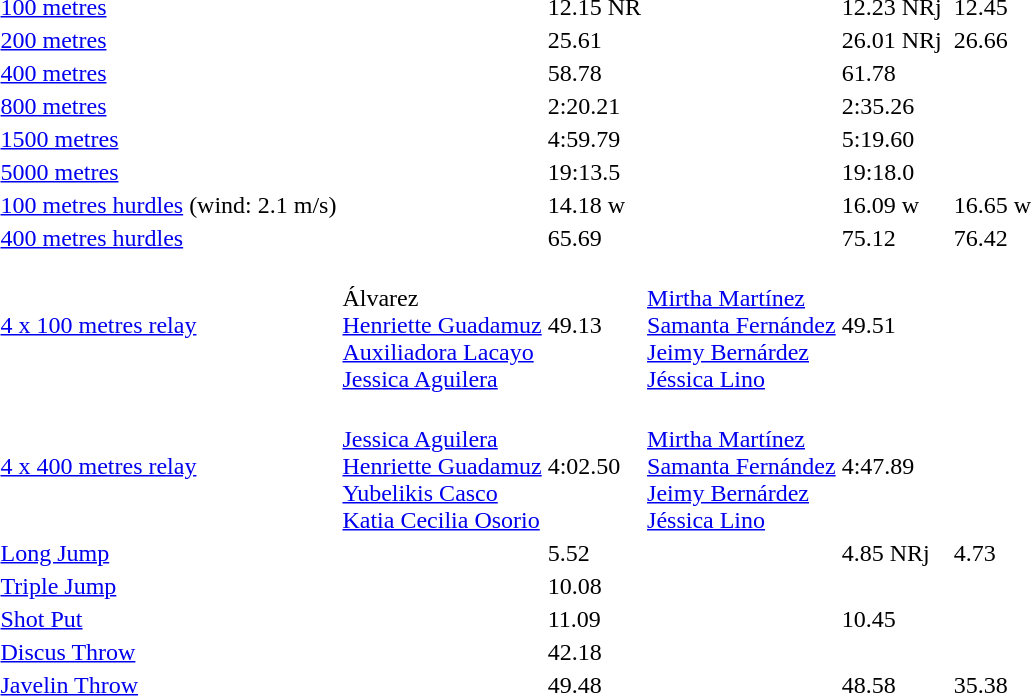<table>
<tr>
<td><a href='#'>100 metres</a></td>
<td></td>
<td>12.15 NR</td>
<td></td>
<td>12.23 NRj</td>
<td></td>
<td>12.45</td>
</tr>
<tr>
<td><a href='#'>200 metres</a></td>
<td></td>
<td>25.61</td>
<td></td>
<td>26.01 NRj</td>
<td></td>
<td>26.66</td>
</tr>
<tr>
<td><a href='#'>400 metres</a></td>
<td></td>
<td>58.78</td>
<td></td>
<td>61.78</td>
<td></td>
<td></td>
</tr>
<tr>
<td><a href='#'>800 metres</a></td>
<td></td>
<td>2:20.21</td>
<td></td>
<td>2:35.26</td>
<td></td>
<td></td>
</tr>
<tr>
<td><a href='#'>1500 metres</a></td>
<td></td>
<td>4:59.79</td>
<td></td>
<td>5:19.60</td>
<td></td>
<td></td>
</tr>
<tr>
<td><a href='#'>5000 metres</a></td>
<td></td>
<td>19:13.5</td>
<td></td>
<td>19:18.0</td>
<td></td>
<td></td>
</tr>
<tr>
<td><a href='#'>100 metres hurdles</a> (wind: 2.1 m/s)</td>
<td></td>
<td>14.18 w</td>
<td></td>
<td>16.09 w</td>
<td></td>
<td>16.65 w</td>
</tr>
<tr>
<td><a href='#'>400 metres hurdles</a></td>
<td></td>
<td>65.69</td>
<td></td>
<td>75.12</td>
<td></td>
<td>76.42</td>
</tr>
<tr>
<td><a href='#'>4 x 100 metres relay</a></td>
<td> <br> Álvarez <br> <a href='#'>Henriette Guadamuz</a>  <br> <a href='#'>Auxiliadora Lacayo</a>  <br> <a href='#'>Jessica Aguilera</a></td>
<td>49.13</td>
<td> <br> <a href='#'>Mirtha Martínez</a> <br> <a href='#'>Samanta Fernández</a> <br> <a href='#'>Jeimy Bernárdez</a> <br> <a href='#'>Jéssica Lino</a></td>
<td>49.51</td>
<td></td>
<td></td>
</tr>
<tr>
<td><a href='#'>4 x 400 metres relay</a></td>
<td> <br> <a href='#'>Jessica Aguilera</a> <br> <a href='#'>Henriette Guadamuz</a> <br> <a href='#'>Yubelikis Casco</a> <br> <a href='#'>Katia Cecilia Osorio</a></td>
<td>4:02.50</td>
<td> <br> <a href='#'>Mirtha Martínez</a> <br> <a href='#'>Samanta Fernández</a> <br> <a href='#'>Jeimy Bernárdez</a> <br> <a href='#'>Jéssica Lino</a></td>
<td>4:47.89</td>
<td></td>
<td></td>
</tr>
<tr>
<td><a href='#'>Long Jump</a></td>
<td></td>
<td>5.52</td>
<td></td>
<td>4.85 NRj</td>
<td></td>
<td>4.73</td>
</tr>
<tr>
<td><a href='#'>Triple Jump</a></td>
<td></td>
<td>10.08</td>
<td></td>
<td></td>
<td></td>
<td></td>
</tr>
<tr>
<td><a href='#'>Shot Put</a></td>
<td></td>
<td>11.09</td>
<td></td>
<td>10.45</td>
<td></td>
<td></td>
</tr>
<tr>
<td><a href='#'>Discus Throw</a></td>
<td></td>
<td>42.18</td>
<td></td>
<td></td>
<td></td>
<td></td>
</tr>
<tr>
<td><a href='#'>Javelin Throw</a></td>
<td></td>
<td>49.48</td>
<td></td>
<td>48.58</td>
<td></td>
<td>35.38</td>
</tr>
</table>
